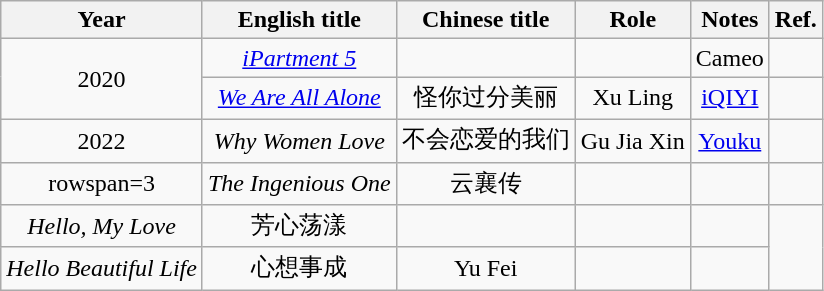<table class="wikitable sortable plainrowheaders" style="text-align:center;">
<tr>
<th>Year</th>
<th>English title</th>
<th>Chinese title</th>
<th>Role</th>
<th>Notes</th>
<th>Ref.</th>
</tr>
<tr>
<td rowspan=2>2020</td>
<td><em><a href='#'>iPartment 5</a></em></td>
<td></td>
<td></td>
<td>Cameo</td>
<td></td>
</tr>
<tr>
<td><em><a href='#'>We Are All Alone</a></em></td>
<td>怪你过分美丽</td>
<td>Xu Ling</td>
<td><a href='#'>iQIYI</a></td>
<td></td>
</tr>
<tr>
<td>2022</td>
<td><em>Why Women Love</em></td>
<td>不会恋爱的我们</td>
<td>Gu Jia Xin</td>
<td><a href='#'>Youku</a></td>
<td></td>
</tr>
<tr>
<td>rowspan=3 </td>
<td><em>The Ingenious One</em></td>
<td>云襄传</td>
<td></td>
<td></td>
<td></td>
</tr>
<tr>
<td><em>Hello, My Love</em></td>
<td>芳心荡漾</td>
<td></td>
<td></td>
<td></td>
</tr>
<tr>
<td><em>Hello Beautiful Life</em></td>
<td>心想事成</td>
<td>Yu Fei</td>
<td></td>
<td></td>
</tr>
</table>
